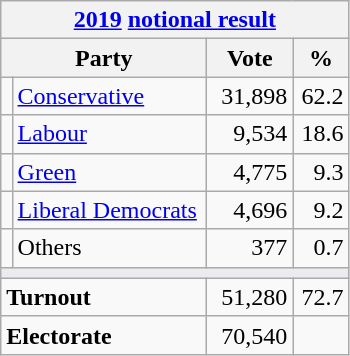<table class="wikitable">
<tr>
<th colspan="4"><a href='#'>2019</a> <a href='#'>notional result</a></th>
</tr>
<tr>
<th bgcolor="#DDDDFF" width="130px" colspan="2">Party</th>
<th bgcolor="#DDDDFF" width="50px">Vote</th>
<th bgcolor="#DDDDFF" width="30px">%</th>
</tr>
<tr>
<td></td>
<td><a href='#'>Conservative</a></td>
<td align=right>31,898</td>
<td align=right>62.2</td>
</tr>
<tr>
<td></td>
<td><a href='#'>Labour</a></td>
<td align=right>9,534</td>
<td align=right>18.6</td>
</tr>
<tr>
<td></td>
<td><a href='#'>Green</a></td>
<td align=right>4,775</td>
<td align=right>9.3</td>
</tr>
<tr>
<td></td>
<td><a href='#'>Liberal Democrats</a></td>
<td align=right>4,696</td>
<td align=right>9.2</td>
</tr>
<tr>
<td></td>
<td>Others</td>
<td align=right>377</td>
<td align=right>0.7</td>
</tr>
<tr>
<td colspan="4" bgcolor="#EAECF0"></td>
</tr>
<tr>
<td colspan="2"><strong>Turnout</strong></td>
<td align=right>51,280</td>
<td align=right>72.7</td>
</tr>
<tr>
<td colspan="2"><strong>Electorate</strong></td>
<td align=right>70,540</td>
</tr>
</table>
